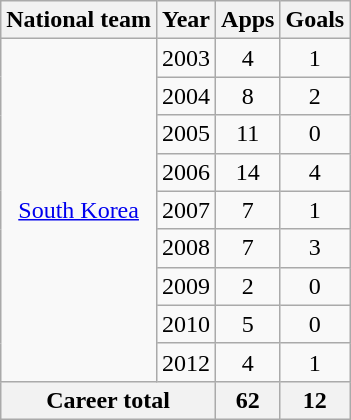<table class="wikitable" style="text-align:center">
<tr>
<th>National team</th>
<th>Year</th>
<th>Apps</th>
<th>Goals</th>
</tr>
<tr>
<td rowspan=9><a href='#'>South Korea</a></td>
<td>2003</td>
<td>4</td>
<td>1</td>
</tr>
<tr>
<td>2004</td>
<td>8</td>
<td>2</td>
</tr>
<tr>
<td>2005</td>
<td>11</td>
<td>0</td>
</tr>
<tr>
<td>2006</td>
<td>14</td>
<td>4</td>
</tr>
<tr>
<td>2007</td>
<td>7</td>
<td>1</td>
</tr>
<tr>
<td>2008</td>
<td>7</td>
<td>3</td>
</tr>
<tr>
<td>2009</td>
<td>2</td>
<td>0</td>
</tr>
<tr>
<td>2010</td>
<td>5</td>
<td>0</td>
</tr>
<tr>
<td>2012</td>
<td>4</td>
<td>1</td>
</tr>
<tr>
<th colspan=2>Career total</th>
<th>62</th>
<th>12</th>
</tr>
</table>
